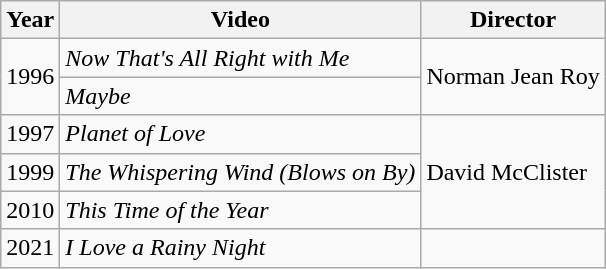<table class="wikitable">
<tr>
<th>Year</th>
<th>Video</th>
<th>Director</th>
</tr>
<tr>
<td rowspan="2">1996</td>
<td><em>Now That's All Right with Me</em></td>
<td rowspan="2">Norman Jean Roy</td>
</tr>
<tr>
<td><em>Maybe</em></td>
</tr>
<tr>
<td>1997</td>
<td><em>Planet of Love</em></td>
<td rowspan="3">David McClister</td>
</tr>
<tr>
<td>1999</td>
<td><em>The Whispering Wind (Blows on By)</em></td>
</tr>
<tr>
<td>2010</td>
<td><em>This Time of the Year</em></td>
</tr>
<tr>
<td>2021</td>
<td><em>I Love a Rainy Night</em></td>
</tr>
</table>
